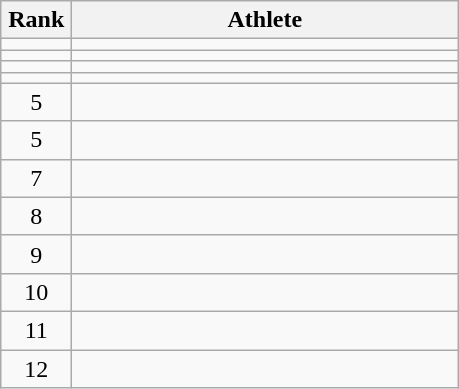<table class="wikitable" style="text-align: center;">
<tr>
<th width=40>Rank</th>
<th width=250>Athlete</th>
</tr>
<tr>
<td></td>
<td align="left"></td>
</tr>
<tr>
<td></td>
<td align="left"></td>
</tr>
<tr>
<td></td>
<td align="left"></td>
</tr>
<tr>
<td></td>
<td align="left"></td>
</tr>
<tr>
<td>5</td>
<td align="left"></td>
</tr>
<tr>
<td>5</td>
<td align="left"></td>
</tr>
<tr>
<td>7</td>
<td align="left"></td>
</tr>
<tr>
<td>8</td>
<td align="left"></td>
</tr>
<tr>
<td>9</td>
<td align="left"></td>
</tr>
<tr>
<td>10</td>
<td align="left"></td>
</tr>
<tr>
<td>11</td>
<td align="left"></td>
</tr>
<tr>
<td>12</td>
<td align="left"></td>
</tr>
</table>
